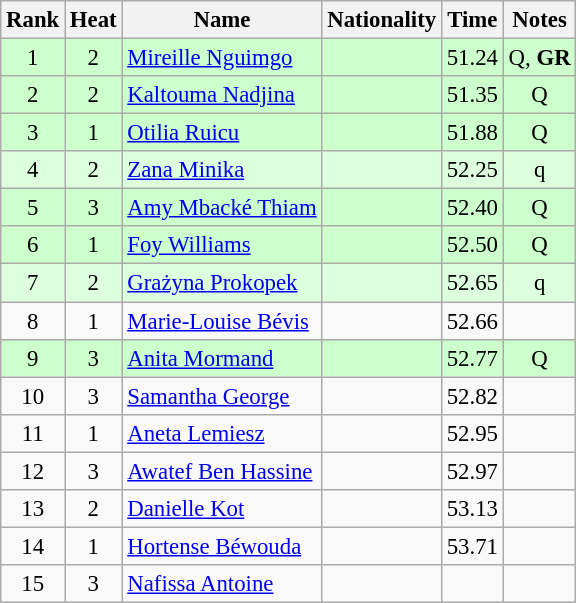<table class="wikitable sortable" style="text-align:center; font-size:95%">
<tr>
<th>Rank</th>
<th>Heat</th>
<th>Name</th>
<th>Nationality</th>
<th>Time</th>
<th>Notes</th>
</tr>
<tr bgcolor=ccffcc>
<td>1</td>
<td>2</td>
<td align=left><a href='#'>Mireille Nguimgo</a></td>
<td align=left></td>
<td>51.24</td>
<td>Q, <strong>GR</strong></td>
</tr>
<tr bgcolor=ccffcc>
<td>2</td>
<td>2</td>
<td align=left><a href='#'>Kaltouma Nadjina</a></td>
<td align=left></td>
<td>51.35</td>
<td>Q</td>
</tr>
<tr bgcolor=ccffcc>
<td>3</td>
<td>1</td>
<td align=left><a href='#'>Otilia Ruicu</a></td>
<td align=left></td>
<td>51.88</td>
<td>Q</td>
</tr>
<tr bgcolor=ddffdd>
<td>4</td>
<td>2</td>
<td align=left><a href='#'>Zana Minika</a></td>
<td align=left></td>
<td>52.25</td>
<td>q</td>
</tr>
<tr bgcolor=ccffcc>
<td>5</td>
<td>3</td>
<td align=left><a href='#'>Amy Mbacké Thiam</a></td>
<td align=left></td>
<td>52.40</td>
<td>Q</td>
</tr>
<tr bgcolor=ccffcc>
<td>6</td>
<td>1</td>
<td align=left><a href='#'>Foy Williams</a></td>
<td align=left></td>
<td>52.50</td>
<td>Q</td>
</tr>
<tr bgcolor=ddffdd>
<td>7</td>
<td>2</td>
<td align=left><a href='#'>Grażyna Prokopek</a></td>
<td align=left></td>
<td>52.65</td>
<td>q</td>
</tr>
<tr>
<td>8</td>
<td>1</td>
<td align=left><a href='#'>Marie-Louise Bévis</a></td>
<td align=left></td>
<td>52.66</td>
<td></td>
</tr>
<tr bgcolor=ccffcc>
<td>9</td>
<td>3</td>
<td align=left><a href='#'>Anita Mormand</a></td>
<td align=left></td>
<td>52.77</td>
<td>Q</td>
</tr>
<tr>
<td>10</td>
<td>3</td>
<td align=left><a href='#'>Samantha George</a></td>
<td align=left></td>
<td>52.82</td>
<td></td>
</tr>
<tr>
<td>11</td>
<td>1</td>
<td align=left><a href='#'>Aneta Lemiesz</a></td>
<td align=left></td>
<td>52.95</td>
<td></td>
</tr>
<tr>
<td>12</td>
<td>3</td>
<td align=left><a href='#'>Awatef Ben Hassine</a></td>
<td align=left></td>
<td>52.97</td>
<td></td>
</tr>
<tr>
<td>13</td>
<td>2</td>
<td align=left><a href='#'>Danielle Kot</a></td>
<td align=left></td>
<td>53.13</td>
<td></td>
</tr>
<tr>
<td>14</td>
<td>1</td>
<td align=left><a href='#'>Hortense Béwouda</a></td>
<td align=left></td>
<td>53.71</td>
<td></td>
</tr>
<tr>
<td>15</td>
<td>3</td>
<td align=left><a href='#'>Nafissa Antoine</a></td>
<td align=left></td>
<td></td>
<td></td>
</tr>
</table>
